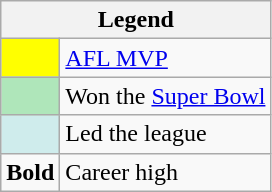<table class="wikitable mw-collapsible">
<tr>
<th colspan="2">Legend</th>
</tr>
<tr>
<td style="background:#ffff00;"></td>
<td><a href='#'>AFL MVP</a></td>
</tr>
<tr>
<td style="background:#afe6ba;"></td>
<td>Won the <a href='#'>Super Bowl</a></td>
</tr>
<tr>
<td style="background:#cfecec;"></td>
<td>Led the league</td>
</tr>
<tr>
<td><strong>Bold</strong></td>
<td>Career high</td>
</tr>
</table>
